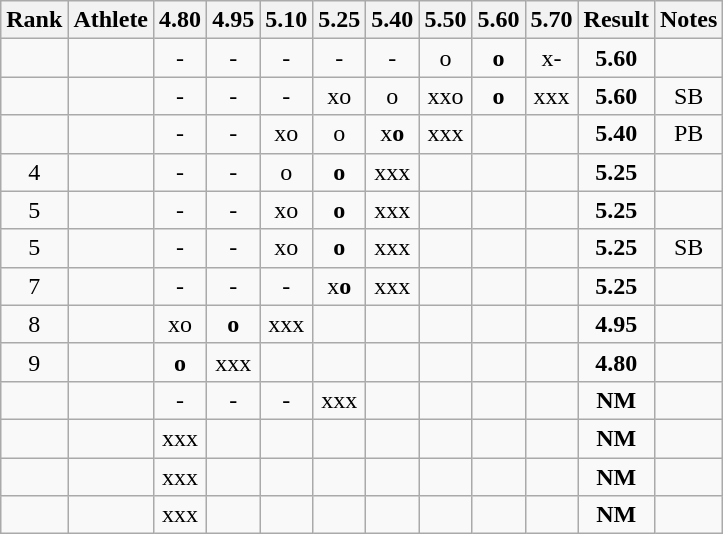<table class="wikitable sortable" style="text-align:center">
<tr>
<th>Rank</th>
<th>Athlete</th>
<th>4.80</th>
<th>4.95</th>
<th>5.10</th>
<th>5.25</th>
<th>5.40</th>
<th>5.50</th>
<th>5.60</th>
<th>5.70</th>
<th>Result</th>
<th>Notes</th>
</tr>
<tr>
<td></td>
<td align="left"></td>
<td>-</td>
<td>-</td>
<td>-</td>
<td>-</td>
<td>-</td>
<td>o</td>
<td><strong>o</strong></td>
<td>x-</td>
<td><strong>5.60</strong></td>
<td></td>
</tr>
<tr>
<td></td>
<td align="left"></td>
<td>-</td>
<td>-</td>
<td>-</td>
<td>xo</td>
<td>o</td>
<td>xxo</td>
<td><strong>o</strong></td>
<td>xxx</td>
<td><strong>5.60</strong></td>
<td>SB</td>
</tr>
<tr>
<td></td>
<td align="left"></td>
<td>-</td>
<td>-</td>
<td>xo</td>
<td>o</td>
<td>x<strong>o</strong></td>
<td>xxx</td>
<td></td>
<td></td>
<td><strong>5.40</strong></td>
<td>PB</td>
</tr>
<tr>
<td>4</td>
<td align="left"></td>
<td>-</td>
<td>-</td>
<td>o</td>
<td><strong>o</strong></td>
<td>xxx</td>
<td></td>
<td></td>
<td></td>
<td><strong>5.25</strong></td>
<td></td>
</tr>
<tr>
<td>5</td>
<td align="left"></td>
<td>-</td>
<td>-</td>
<td>xo</td>
<td><strong>o</strong></td>
<td>xxx</td>
<td></td>
<td></td>
<td></td>
<td><strong>5.25</strong></td>
<td></td>
</tr>
<tr>
<td>5</td>
<td align="left"></td>
<td>-</td>
<td>-</td>
<td>xo</td>
<td><strong>o</strong></td>
<td>xxx</td>
<td></td>
<td></td>
<td></td>
<td><strong>5.25</strong></td>
<td>SB</td>
</tr>
<tr>
<td>7</td>
<td align="left"></td>
<td>-</td>
<td>-</td>
<td>-</td>
<td>x<strong>o</strong></td>
<td>xxx</td>
<td></td>
<td></td>
<td></td>
<td><strong>5.25</strong></td>
<td></td>
</tr>
<tr>
<td>8</td>
<td align="left"></td>
<td>xo</td>
<td><strong>o</strong></td>
<td>xxx</td>
<td></td>
<td></td>
<td></td>
<td></td>
<td></td>
<td><strong>4.95</strong></td>
<td></td>
</tr>
<tr>
<td>9</td>
<td align="left"></td>
<td><strong>o</strong></td>
<td>xxx</td>
<td></td>
<td></td>
<td></td>
<td></td>
<td></td>
<td></td>
<td><strong>4.80</strong></td>
<td></td>
</tr>
<tr>
<td></td>
<td align="left"></td>
<td>-</td>
<td>-</td>
<td>-</td>
<td>xxx</td>
<td></td>
<td></td>
<td></td>
<td></td>
<td><strong>NM</strong></td>
<td></td>
</tr>
<tr>
<td></td>
<td align="left"></td>
<td>xxx</td>
<td></td>
<td></td>
<td></td>
<td></td>
<td></td>
<td></td>
<td></td>
<td><strong>NM</strong></td>
<td></td>
</tr>
<tr>
<td></td>
<td align="left"></td>
<td>xxx</td>
<td></td>
<td></td>
<td></td>
<td></td>
<td></td>
<td></td>
<td></td>
<td><strong>NM</strong></td>
<td></td>
</tr>
<tr>
<td></td>
<td align="left"></td>
<td>xxx</td>
<td></td>
<td></td>
<td></td>
<td></td>
<td></td>
<td></td>
<td></td>
<td><strong>NM</strong></td>
<td></td>
</tr>
</table>
